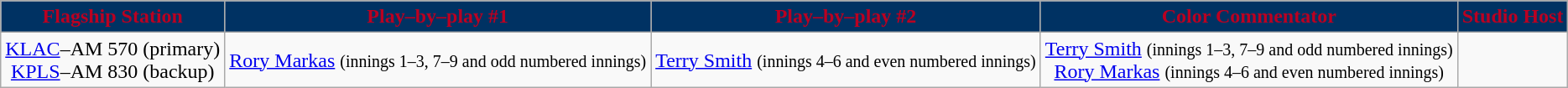<table class="wikitable">
<tr>
<th style="background:#003263;color:#BA0021">Flagship Station</th>
<th style="background:#003263;color:#BA0021">Play–by–play #1</th>
<th style="background:#003263;color:#BA0021">Play–by–play #2</th>
<th style="background:#003263;color:#BA0021">Color Commentator</th>
<th style="background:#003263;color:#BA0021">Studio Host</th>
</tr>
<tr align="center">
<td><a href='#'>KLAC</a>–AM 570 (primary)<br><a href='#'>KPLS</a>–AM 830 (backup)</td>
<td><a href='#'>Rory Markas</a> <small>(innings 1–3, 7–9 and odd numbered innings)</small></td>
<td><a href='#'>Terry Smith</a> <small>(innings 4–6 and even numbered innings)</small></td>
<td><a href='#'>Terry Smith</a> <small>(innings 1–3, 7–9 and odd numbered innings)</small><br><a href='#'>Rory Markas</a> <small>(innings 4–6 and even numbered innings)</small></td>
<td></td>
</tr>
</table>
